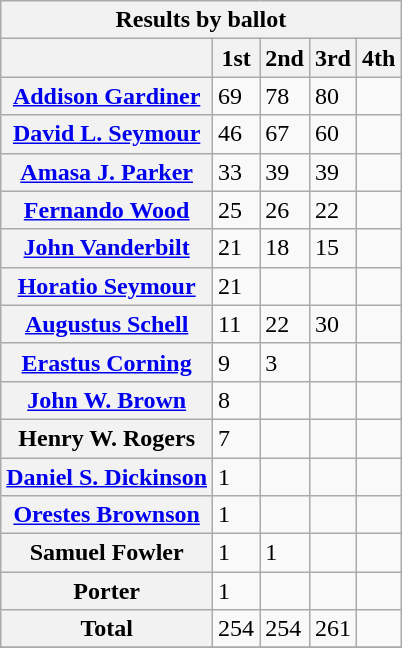<table class="wikitable collapsible collapsed">
<tr>
<th style="text-align:center" colspan="5"><strong>Results by ballot</strong></th>
</tr>
<tr>
<th></th>
<th>1st</th>
<th>2nd</th>
<th>3rd</th>
<th>4th</th>
</tr>
<tr>
<th><a href='#'>Addison Gardiner</a></th>
<td>69</td>
<td>78</td>
<td>80</td>
<td></td>
</tr>
<tr>
<th><a href='#'>David L. Seymour</a></th>
<td>46</td>
<td>67</td>
<td>60</td>
<td></td>
</tr>
<tr>
<th><a href='#'>Amasa J. Parker</a></th>
<td>33</td>
<td>39</td>
<td>39</td>
<td></td>
</tr>
<tr>
<th><a href='#'>Fernando Wood</a></th>
<td>25</td>
<td>26</td>
<td>22</td>
<td></td>
</tr>
<tr>
<th><a href='#'>John Vanderbilt</a></th>
<td>21</td>
<td>18</td>
<td>15</td>
<td></td>
</tr>
<tr>
<th><a href='#'>Horatio Seymour</a></th>
<td>21</td>
<td></td>
<td></td>
<td></td>
</tr>
<tr>
<th><a href='#'>Augustus Schell</a></th>
<td>11</td>
<td>22</td>
<td>30</td>
<td></td>
</tr>
<tr>
<th><a href='#'>Erastus Corning</a></th>
<td>9</td>
<td>3</td>
<td></td>
<td></td>
</tr>
<tr>
<th><a href='#'>John W. Brown</a></th>
<td>8</td>
<td></td>
<td></td>
<td></td>
</tr>
<tr>
<th>Henry W. Rogers</th>
<td>7</td>
<td></td>
<td></td>
<td></td>
</tr>
<tr>
<th><a href='#'>Daniel S. Dickinson</a></th>
<td>1</td>
<td></td>
<td></td>
<td></td>
</tr>
<tr>
<th><a href='#'>Orestes Brownson</a></th>
<td>1</td>
<td></td>
<td></td>
<td></td>
</tr>
<tr>
<th>Samuel Fowler</th>
<td>1</td>
<td>1</td>
<td></td>
<td></td>
</tr>
<tr>
<th>Porter</th>
<td>1</td>
<td></td>
<td></td>
<td></td>
</tr>
<tr>
<th>Total</th>
<td>254</td>
<td>254</td>
<td>261</td>
<td></td>
</tr>
<tr>
</tr>
</table>
